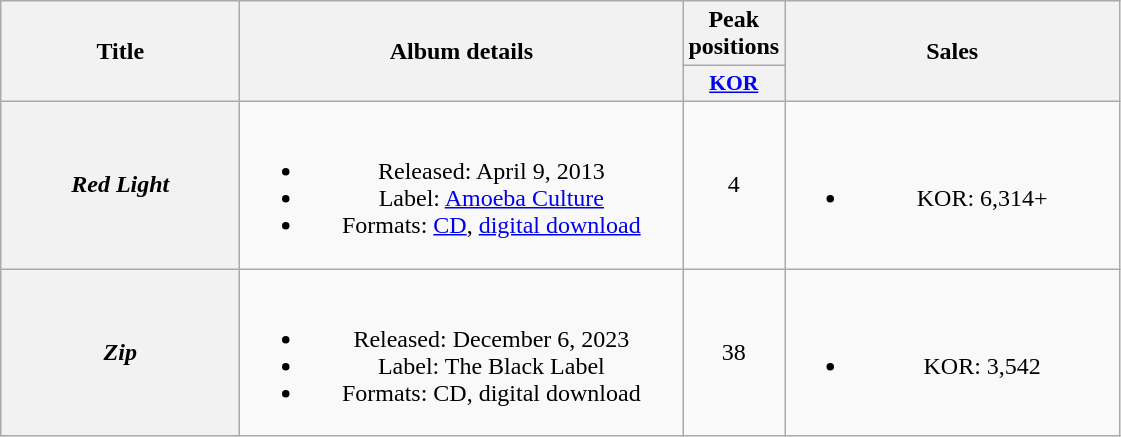<table class="wikitable plainrowheaders" style="text-align:center;">
<tr>
<th scope="col" rowspan="2" style="width:9.5em;">Title</th>
<th scope="col" rowspan="2" style="width:18em;">Album details</th>
<th scope="col" colspan="1">Peak positions</th>
<th scope="col" rowspan="2" style="width:13.5em;">Sales</th>
</tr>
<tr>
<th scope="col" style="width:3em;font-size:90%;"><a href='#'>KOR</a><br></th>
</tr>
<tr>
<th scope="row"><em>Red Light</em></th>
<td><br><ul><li>Released: April 9, 2013</li><li>Label: <a href='#'>Amoeba Culture</a></li><li>Formats: <a href='#'>CD</a>, <a href='#'>digital download</a></li></ul></td>
<td>4</td>
<td><br><ul><li>KOR: 6,314+</li></ul></td>
</tr>
<tr>
<th scope="row"><em>Zip</em></th>
<td><br><ul><li>Released: December 6, 2023</li><li>Label: The Black Label</li><li>Formats: CD, digital download</li></ul></td>
<td>38</td>
<td><br><ul><li>KOR: 3,542</li></ul></td>
</tr>
</table>
